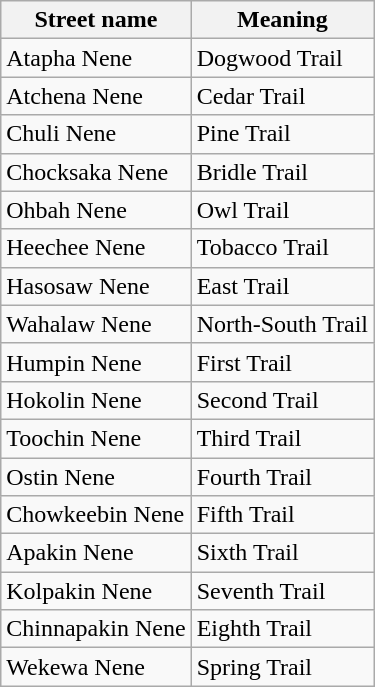<table class="wikitable">
<tr>
<th>Street name</th>
<th>Meaning</th>
</tr>
<tr>
<td>Atapha Nene</td>
<td>Dogwood Trail</td>
</tr>
<tr>
<td>Atchena Nene</td>
<td>Cedar Trail</td>
</tr>
<tr>
<td>Chuli Nene</td>
<td>Pine Trail</td>
</tr>
<tr>
<td>Chocksaka Nene</td>
<td>Bridle Trail</td>
</tr>
<tr>
<td>Ohbah Nene</td>
<td>Owl Trail</td>
</tr>
<tr>
<td>Heechee Nene</td>
<td>Tobacco Trail</td>
</tr>
<tr>
<td>Hasosaw Nene</td>
<td>East Trail</td>
</tr>
<tr>
<td>Wahalaw Nene</td>
<td>North-South Trail</td>
</tr>
<tr>
<td>Humpin Nene</td>
<td>First Trail</td>
</tr>
<tr>
<td>Hokolin Nene</td>
<td>Second Trail</td>
</tr>
<tr>
<td>Toochin Nene</td>
<td>Third Trail</td>
</tr>
<tr>
<td>Ostin Nene</td>
<td>Fourth Trail</td>
</tr>
<tr>
<td>Chowkeebin Nene</td>
<td>Fifth Trail</td>
</tr>
<tr>
<td>Apakin Nene</td>
<td>Sixth Trail</td>
</tr>
<tr>
<td>Kolpakin Nene</td>
<td>Seventh Trail</td>
</tr>
<tr>
<td>Chinnapakin Nene</td>
<td>Eighth Trail</td>
</tr>
<tr>
<td>Wekewa Nene</td>
<td>Spring Trail</td>
</tr>
</table>
